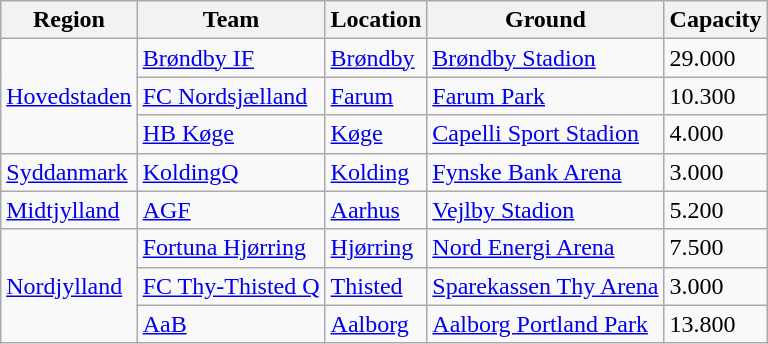<table class="wikitable" style="text-align: left;">
<tr>
<th>Region</th>
<th>Team</th>
<th>Location</th>
<th>Ground</th>
<th data-sort-type="number">Capacity</th>
</tr>
<tr>
<td rowspan=3><a href='#'>Hovedstaden</a></td>
<td><a href='#'>Brøndby IF</a></td>
<td><a href='#'>Brøndby</a></td>
<td><a href='#'>Brøndby Stadion</a></td>
<td>29.000</td>
</tr>
<tr>
<td><a href='#'>FC Nordsjælland</a></td>
<td><a href='#'>Farum</a></td>
<td><a href='#'>Farum Park</a></td>
<td>10.300</td>
</tr>
<tr>
<td><a href='#'>HB Køge</a></td>
<td><a href='#'>Køge</a></td>
<td><a href='#'>Capelli Sport Stadion</a></td>
<td>4.000</td>
</tr>
<tr>
<td><a href='#'>Syddanmark</a></td>
<td><a href='#'>KoldingQ</a></td>
<td><a href='#'>Kolding</a></td>
<td><a href='#'>Fynske Bank Arena</a></td>
<td>3.000</td>
</tr>
<tr>
<td><a href='#'>Midtjylland</a></td>
<td><a href='#'>AGF</a></td>
<td><a href='#'>Aarhus</a></td>
<td><a href='#'>Vejlby Stadion</a></td>
<td>5.200</td>
</tr>
<tr>
<td rowspan=3><a href='#'>Nordjylland</a></td>
<td><a href='#'>Fortuna Hjørring</a></td>
<td><a href='#'>Hjørring</a></td>
<td><a href='#'>Nord Energi Arena</a></td>
<td>7.500</td>
</tr>
<tr>
<td><a href='#'>FC Thy-Thisted Q</a></td>
<td><a href='#'>Thisted</a></td>
<td><a href='#'>Sparekassen Thy Arena</a></td>
<td>3.000</td>
</tr>
<tr>
<td><a href='#'>AaB</a></td>
<td><a href='#'>Aalborg</a></td>
<td><a href='#'>Aalborg Portland Park</a></td>
<td>13.800</td>
</tr>
</table>
